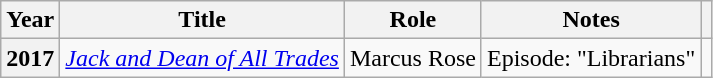<table class="wikitable sortable plainrowheaders">
<tr>
<th scope="col">Year</th>
<th scope="col">Title</th>
<th scope="col">Role</th>
<th class="unsortable">Notes</th>
<th scope="col" class="unsortable"></th>
</tr>
<tr>
<th scope="row">2017</th>
<td><em><a href='#'>Jack and Dean of All Trades</a></em></td>
<td>Marcus Rose</td>
<td>Episode: "Librarians"</td>
<td style="text-align:center;"></td>
</tr>
</table>
